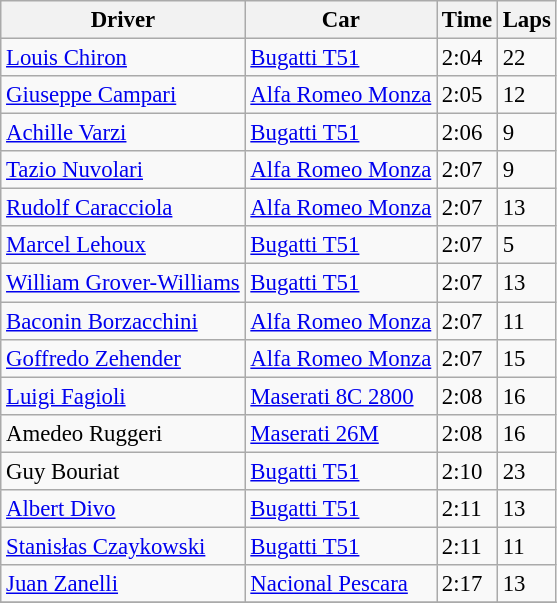<table class=wikitable style="font-size:95%">
<tr>
<th>Driver</th>
<th>Car</th>
<th>Time</th>
<th>Laps</th>
</tr>
<tr>
<td> <a href='#'>Louis Chiron</a></td>
<td><a href='#'>Bugatti T51</a></td>
<td>2:04</td>
<td>22</td>
</tr>
<tr>
<td> <a href='#'>Giuseppe Campari</a></td>
<td><a href='#'>Alfa Romeo Monza</a></td>
<td>2:05</td>
<td>12</td>
</tr>
<tr>
<td> <a href='#'>Achille Varzi</a></td>
<td><a href='#'>Bugatti T51</a></td>
<td>2:06</td>
<td>9</td>
</tr>
<tr>
<td> <a href='#'>Tazio Nuvolari</a></td>
<td><a href='#'>Alfa Romeo Monza</a></td>
<td>2:07</td>
<td>9</td>
</tr>
<tr>
<td> <a href='#'>Rudolf Caracciola</a></td>
<td><a href='#'>Alfa Romeo Monza</a></td>
<td>2:07</td>
<td>13</td>
</tr>
<tr>
<td> <a href='#'>Marcel Lehoux</a></td>
<td><a href='#'>Bugatti T51</a></td>
<td>2:07</td>
<td>5</td>
</tr>
<tr>
<td> <a href='#'>William Grover-Williams</a></td>
<td><a href='#'>Bugatti T51</a></td>
<td>2:07</td>
<td>13</td>
</tr>
<tr>
<td> <a href='#'>Baconin Borzacchini</a></td>
<td><a href='#'>Alfa Romeo Monza</a></td>
<td>2:07</td>
<td>11</td>
</tr>
<tr>
<td> <a href='#'>Goffredo Zehender</a></td>
<td><a href='#'>Alfa Romeo Monza</a></td>
<td>2:07</td>
<td>15</td>
</tr>
<tr>
<td> <a href='#'>Luigi Fagioli</a></td>
<td><a href='#'>Maserati 8C 2800</a></td>
<td>2:08</td>
<td>16</td>
</tr>
<tr>
<td> Amedeo Ruggeri</td>
<td><a href='#'>Maserati 26M</a></td>
<td>2:08</td>
<td>16</td>
</tr>
<tr>
<td> Guy Bouriat</td>
<td><a href='#'>Bugatti T51</a></td>
<td>2:10</td>
<td>23</td>
</tr>
<tr>
<td> <a href='#'>Albert Divo</a></td>
<td><a href='#'>Bugatti T51</a></td>
<td>2:11</td>
<td>13</td>
</tr>
<tr>
<td> <a href='#'>Stanisłas Czaykowski</a></td>
<td><a href='#'>Bugatti T51</a></td>
<td>2:11</td>
<td>11</td>
</tr>
<tr>
<td> <a href='#'>Juan Zanelli</a></td>
<td><a href='#'>Nacional Pescara</a></td>
<td>2:17</td>
<td>13</td>
</tr>
<tr>
</tr>
</table>
